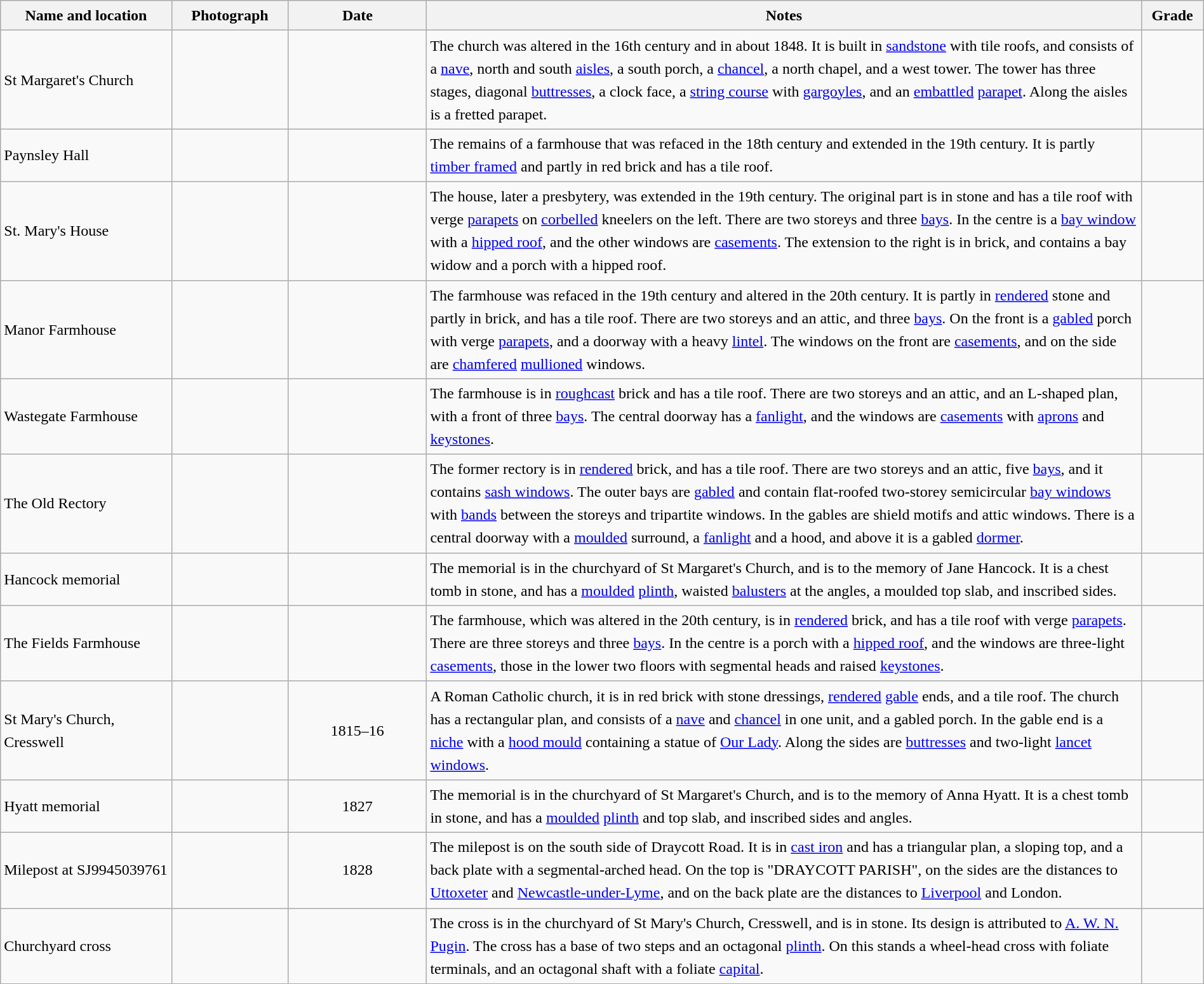<table class="wikitable sortable plainrowheaders" style="width:100%; border:0; text-align:left; line-height:150%;">
<tr>
<th scope="col"  style="width:150px">Name and location</th>
<th scope="col"  style="width:100px" class="unsortable">Photograph</th>
<th scope="col"  style="width:120px">Date</th>
<th scope="col"  style="width:650px" class="unsortable">Notes</th>
<th scope="col"  style="width:50px">Grade</th>
</tr>
<tr>
<td>St Margaret's Church<br><small></small></td>
<td></td>
<td align="center"></td>
<td>The church was altered in the 16th century and in about 1848.  It is built in <a href='#'>sandstone</a> with tile roofs, and consists of a <a href='#'>nave</a>, north and south <a href='#'>aisles</a>, a south porch, a <a href='#'>chancel</a>, a north chapel, and a west tower.  The tower has three stages, diagonal <a href='#'>buttresses</a>, a clock face, a <a href='#'>string course</a> with <a href='#'>gargoyles</a>, and an <a href='#'>embattled</a> <a href='#'>parapet</a>.  Along the aisles is a fretted parapet.</td>
<td align="center" ></td>
</tr>
<tr>
<td>Paynsley Hall<br><small></small></td>
<td></td>
<td align="center"></td>
<td>The remains of a farmhouse that was refaced in the 18th century and extended in the 19th century. It is partly <a href='#'>timber framed</a> and partly in red brick and has a tile roof.</td>
<td align="center" ></td>
</tr>
<tr>
<td>St. Mary's House<br><small></small></td>
<td></td>
<td align="center"></td>
<td>The house, later a presbytery, was extended in the 19th century.  The original part is in stone and has a tile roof with verge <a href='#'>parapets</a> on <a href='#'>corbelled</a> kneelers on the left.  There are two storeys and three <a href='#'>bays</a>.  In the centre is a <a href='#'>bay window</a> with a <a href='#'>hipped roof</a>, and the other windows are <a href='#'>casements</a>.  The extension to the right is in brick, and contains a bay widow and a porch with a hipped roof.</td>
<td align="center" ></td>
</tr>
<tr>
<td>Manor Farmhouse<br><small></small></td>
<td></td>
<td align="center"></td>
<td>The farmhouse was refaced in the 19th century and altered in the 20th century.  It is partly in <a href='#'>rendered</a> stone and partly in brick, and has a tile roof.  There are two storeys and an attic, and three <a href='#'>bays</a>.  On the front is a <a href='#'>gabled</a> porch with verge <a href='#'>parapets</a>, and a doorway with a heavy <a href='#'>lintel</a>.  The windows on the front are <a href='#'>casements</a>, and on the side are <a href='#'>chamfered</a> <a href='#'>mullioned</a> windows.</td>
<td align="center" ></td>
</tr>
<tr>
<td>Wastegate Farmhouse<br><small></small></td>
<td></td>
<td align="center"></td>
<td>The farmhouse is in <a href='#'>roughcast</a> brick and has a tile roof.  There are two storeys and an attic, and an L-shaped plan, with a front of three <a href='#'>bays</a>.  The central doorway has a <a href='#'>fanlight</a>, and the windows are <a href='#'>casements</a> with <a href='#'>aprons</a> and <a href='#'>keystones</a>.</td>
<td align="center" ></td>
</tr>
<tr>
<td>The Old Rectory<br><small></small></td>
<td></td>
<td align="center"></td>
<td>The former rectory is in <a href='#'>rendered</a> brick, and has a tile roof.  There are two storeys and an attic, five <a href='#'>bays</a>, and it contains <a href='#'>sash windows</a>.  The outer bays are <a href='#'>gabled</a> and contain flat-roofed two-storey semicircular <a href='#'>bay windows</a> with <a href='#'>bands</a> between the storeys and tripartite windows.  In the gables are shield motifs and attic windows.  There is a central doorway with a <a href='#'>moulded</a> surround, a <a href='#'>fanlight</a> and a hood, and above it is a gabled <a href='#'>dormer</a>.</td>
<td align="center" ></td>
</tr>
<tr>
<td>Hancock memorial<br><small></small></td>
<td></td>
<td align="center"></td>
<td>The memorial is in the churchyard of St Margaret's Church, and is to the memory of Jane Hancock.  It is a chest tomb in stone, and has a <a href='#'>moulded</a> <a href='#'>plinth</a>, waisted <a href='#'>balusters</a> at the angles, a moulded top slab, and inscribed sides.</td>
<td align="center" ></td>
</tr>
<tr>
<td>The Fields Farmhouse<br><small></small></td>
<td></td>
<td align="center"></td>
<td>The farmhouse, which  was altered in the 20th century, is in <a href='#'>rendered</a> brick, and has a tile roof with verge <a href='#'>parapets</a>.  There are three storeys and three <a href='#'>bays</a>.  In the centre is a porch with a <a href='#'>hipped roof</a>, and the windows are three-light <a href='#'>casements</a>, those in the lower two floors with segmental heads and raised <a href='#'>keystones</a>.</td>
<td align="center" ></td>
</tr>
<tr>
<td>St Mary's Church, Cresswell<br><small></small></td>
<td></td>
<td align="center">1815–16</td>
<td>A Roman Catholic church, it is in red brick with stone dressings, <a href='#'>rendered</a> <a href='#'>gable</a> ends, and a tile roof.  The church has a rectangular plan, and consists of a <a href='#'>nave</a> and <a href='#'>chancel</a> in one unit, and a gabled porch.  In the gable end is a <a href='#'>niche</a> with a <a href='#'>hood mould</a> containing a statue of <a href='#'>Our Lady</a>.  Along the sides are <a href='#'>buttresses</a> and two-light <a href='#'>lancet windows</a>.</td>
<td align="center" ></td>
</tr>
<tr>
<td>Hyatt memorial<br><small></small></td>
<td></td>
<td align="center">1827</td>
<td>The memorial is in the churchyard of St Margaret's Church, and is to the memory of Anna Hyatt.  It is a chest tomb in stone, and has a <a href='#'>moulded</a> <a href='#'>plinth</a> and top slab, and inscribed sides and angles.</td>
<td align="center" ></td>
</tr>
<tr>
<td>Milepost at SJ9945039761<br><small></small></td>
<td></td>
<td align="center">1828</td>
<td>The milepost is on the south side of Draycott Road.  It is in <a href='#'>cast iron</a> and has a triangular plan, a sloping top, and a back plate with a segmental-arched head.  On the top is "DRAYCOTT PARISH", on the sides are the distances to <a href='#'>Uttoxeter</a> and <a href='#'>Newcastle-under-Lyme</a>, and on the back plate are the distances to <a href='#'>Liverpool</a> and London.</td>
<td align="center" ></td>
</tr>
<tr>
<td>Churchyard cross<br><small></small></td>
<td></td>
<td align="center"></td>
<td>The cross is in the churchyard of St Mary's Church, Cresswell, and is in stone.  Its design is attributed to <a href='#'>A. W. N. Pugin</a>.  The cross has a base of two steps and an octagonal <a href='#'>plinth</a>.  On this stands a wheel-head cross with foliate terminals, and an octagonal shaft with a foliate <a href='#'>capital</a>.</td>
<td align="center" ></td>
</tr>
<tr>
</tr>
</table>
